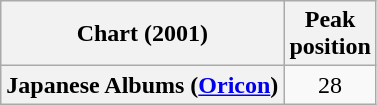<table class="wikitable plainrowheaders" style="text-align:center">
<tr>
<th scope="col">Chart (2001)</th>
<th scope="col">Peak<br> position</th>
</tr>
<tr>
<th scope="row">Japanese Albums (<a href='#'>Oricon</a>)</th>
<td>28</td>
</tr>
</table>
